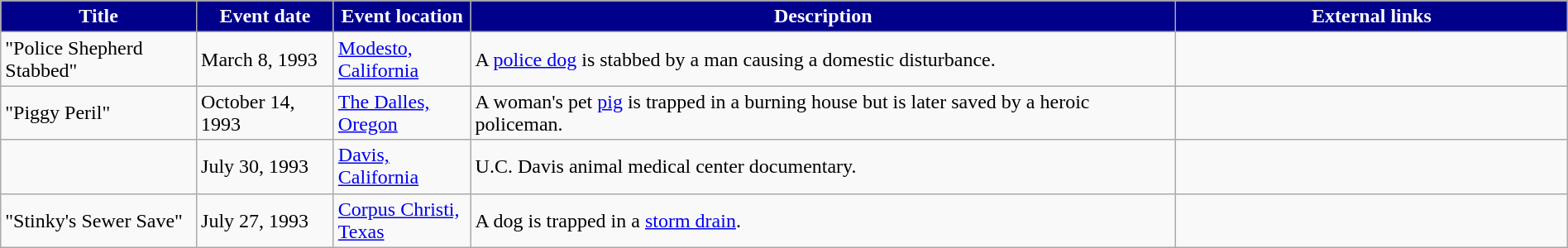<table class="wikitable" style="width: 100%;">
<tr>
<th style="background: #00008B; color: #FFFFFF; width: 10%;">Title</th>
<th style="background: #00008B; color: #FFFFFF; width: 7%;">Event date</th>
<th style="background: #00008B; color: #FFFFFF; width: 7%;">Event location</th>
<th style="background: #00008B; color: #FFFFFF; width: 36%;">Description</th>
<th style="background: #00008B; color: #FFFFFF; width: 20%;">External links</th>
</tr>
<tr>
<td>"Police Shepherd Stabbed"</td>
<td>March 8, 1993</td>
<td><a href='#'>Modesto, California</a></td>
<td>A <a href='#'>police dog</a> is stabbed by a man causing a domestic disturbance.</td>
<td></td>
</tr>
<tr>
<td>"Piggy Peril"</td>
<td>October 14, 1993</td>
<td><a href='#'>The Dalles, Oregon</a></td>
<td>A woman's pet <a href='#'>pig</a> is trapped in a burning house but is later saved by a heroic policeman.</td>
<td></td>
</tr>
<tr>
<td></td>
<td>July 30, 1993</td>
<td><a href='#'>Davis, California</a></td>
<td>U.C. Davis animal medical center documentary.</td>
<td></td>
</tr>
<tr>
<td>"Stinky's Sewer Save"</td>
<td>July 27, 1993</td>
<td><a href='#'>Corpus Christi, Texas</a></td>
<td>A dog is trapped in a <a href='#'>storm drain</a>.</td>
<td></td>
</tr>
</table>
